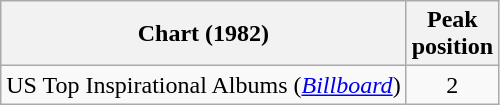<table class="wikitable">
<tr>
<th>Chart (1982)</th>
<th>Peak<br>position</th>
</tr>
<tr>
<td>US Top Inspirational Albums (<em><a href='#'>Billboard</a></em>)</td>
<td style="text-align:center;">2</td>
</tr>
</table>
